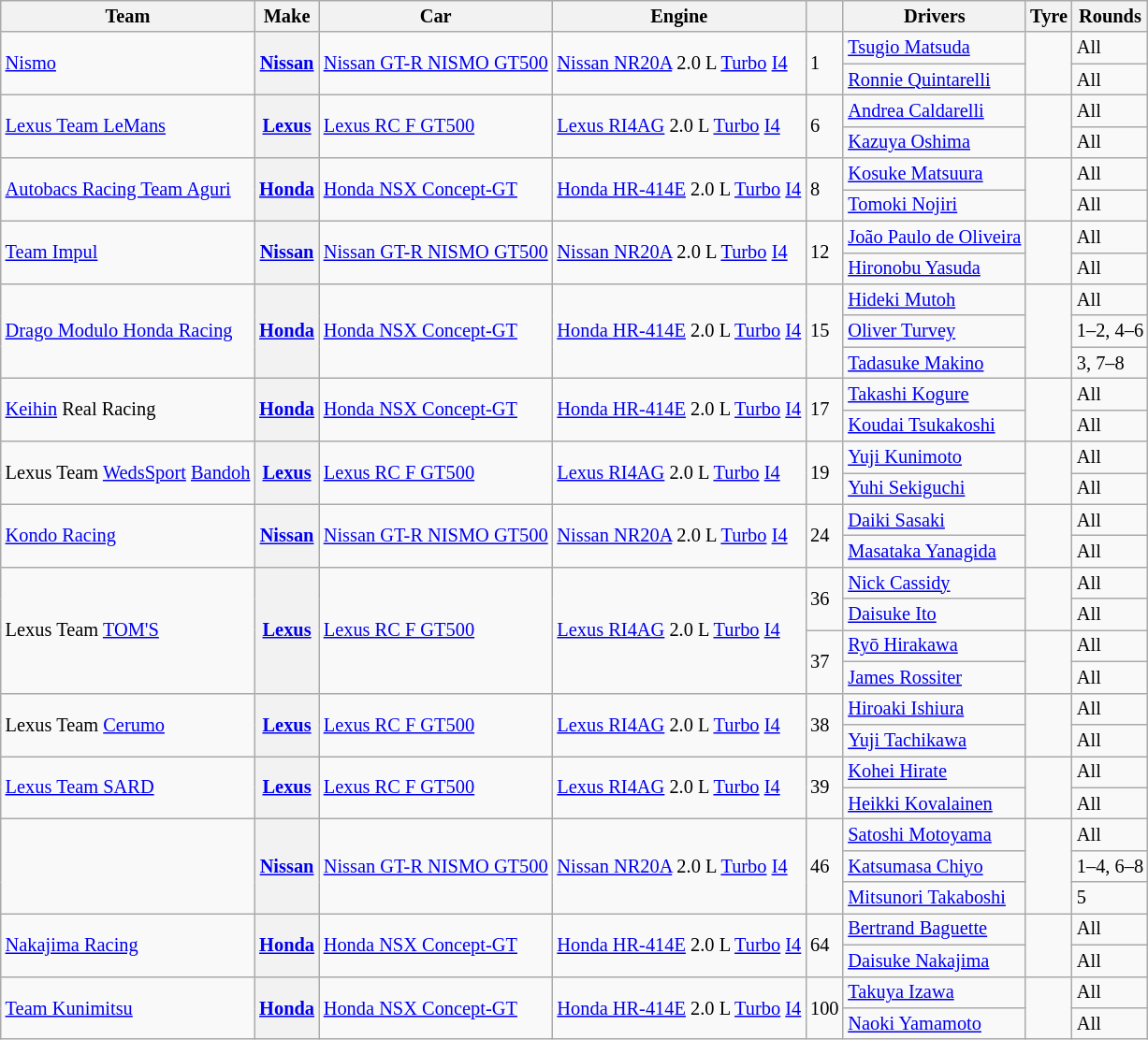<table class="wikitable" style="font-size: 85%;">
<tr>
<th>Team</th>
<th>Make</th>
<th>Car</th>
<th>Engine</th>
<th></th>
<th>Drivers</th>
<th>Tyre</th>
<th>Rounds</th>
</tr>
<tr>
<td rowspan=2> <a href='#'>Nismo</a></td>
<th rowspan=2><a href='#'>Nissan</a></th>
<td rowspan=2><a href='#'>Nissan GT-R NISMO GT500</a></td>
<td rowspan=2><a href='#'>Nissan NR20A</a> 2.0 L <a href='#'>Turbo</a> <a href='#'>I4</a></td>
<td rowspan=2>1</td>
<td> <a href='#'>Tsugio Matsuda</a></td>
<td rowspan=2 align=center></td>
<td>All</td>
</tr>
<tr>
<td> <a href='#'>Ronnie Quintarelli</a></td>
<td>All</td>
</tr>
<tr>
<td rowspan=2> <a href='#'>Lexus Team LeMans</a> </td>
<th rowspan=2><a href='#'>Lexus</a></th>
<td rowspan=2><a href='#'>Lexus RC F GT500</a></td>
<td rowspan=2><a href='#'>Lexus RI4AG</a> 2.0 L <a href='#'>Turbo</a> <a href='#'>I4</a></td>
<td rowspan=2>6</td>
<td> <a href='#'>Andrea Caldarelli</a></td>
<td rowspan=2 align=center></td>
<td>All</td>
</tr>
<tr>
<td> <a href='#'>Kazuya Oshima</a></td>
<td>All</td>
</tr>
<tr>
<td rowspan=2> <a href='#'>Autobacs Racing Team Aguri</a></td>
<th rowspan=2><a href='#'>Honda</a></th>
<td rowspan=2><a href='#'>Honda NSX Concept-GT</a></td>
<td rowspan=2><a href='#'>Honda HR-414E</a> 2.0 L <a href='#'>Turbo</a> <a href='#'>I4</a></td>
<td rowspan=2>8</td>
<td> <a href='#'>Kosuke Matsuura</a></td>
<td rowspan=2 align=center></td>
<td>All</td>
</tr>
<tr>
<td> <a href='#'>Tomoki Nojiri</a></td>
<td>All</td>
</tr>
<tr>
<td rowspan=2> <a href='#'>Team Impul</a></td>
<th rowspan=2><a href='#'>Nissan</a></th>
<td rowspan=2><a href='#'>Nissan GT-R NISMO GT500</a></td>
<td rowspan=2><a href='#'>Nissan NR20A</a> 2.0 L <a href='#'>Turbo</a> <a href='#'>I4</a></td>
<td rowspan=2>12</td>
<td> <a href='#'>João Paulo de Oliveira</a></td>
<td rowspan=2 align=center></td>
<td>All</td>
</tr>
<tr>
<td> <a href='#'>Hironobu Yasuda</a></td>
<td>All</td>
</tr>
<tr>
<td rowspan=3> <a href='#'>Drago Modulo Honda Racing</a></td>
<th rowspan=3><a href='#'>Honda</a></th>
<td rowspan=3><a href='#'>Honda NSX Concept-GT</a></td>
<td rowspan=3><a href='#'>Honda HR-414E</a> 2.0 L <a href='#'>Turbo</a> <a href='#'>I4</a></td>
<td rowspan=3>15</td>
<td> <a href='#'>Hideki Mutoh</a></td>
<td rowspan=3 align=center></td>
<td>All</td>
</tr>
<tr>
<td> <a href='#'>Oliver Turvey</a></td>
<td>1–2, 4–6</td>
</tr>
<tr>
<td> <a href='#'>Tadasuke Makino</a></td>
<td>3, 7–8</td>
</tr>
<tr>
<td rowspan=2> <a href='#'>Keihin</a> Real Racing</td>
<th rowspan=2><a href='#'>Honda</a></th>
<td rowspan=2><a href='#'>Honda NSX Concept-GT</a></td>
<td rowspan=2><a href='#'>Honda HR-414E</a> 2.0 L <a href='#'>Turbo</a> <a href='#'>I4</a></td>
<td rowspan=2>17</td>
<td> <a href='#'>Takashi Kogure</a></td>
<td rowspan=2 align=center></td>
<td>All</td>
</tr>
<tr>
<td> <a href='#'>Koudai Tsukakoshi</a></td>
<td>All</td>
</tr>
<tr>
<td rowspan=2> Lexus Team <a href='#'>WedsSport</a> <a href='#'>Bandoh</a></td>
<th rowspan=2><a href='#'>Lexus</a></th>
<td rowspan=2><a href='#'>Lexus RC F GT500</a></td>
<td rowspan=2><a href='#'>Lexus RI4AG</a> 2.0 L <a href='#'>Turbo</a> <a href='#'>I4</a></td>
<td rowspan=2>19</td>
<td> <a href='#'>Yuji Kunimoto</a></td>
<td rowspan=2 align=center></td>
<td>All</td>
</tr>
<tr>
<td> <a href='#'>Yuhi Sekiguchi</a></td>
<td>All</td>
</tr>
<tr>
<td rowspan=2> <a href='#'>Kondo Racing</a></td>
<th rowspan=2><a href='#'>Nissan</a></th>
<td rowspan=2><a href='#'>Nissan GT-R NISMO GT500</a></td>
<td rowspan=2><a href='#'>Nissan NR20A</a> 2.0 L <a href='#'>Turbo</a> <a href='#'>I4</a></td>
<td rowspan=2>24</td>
<td> <a href='#'>Daiki Sasaki</a></td>
<td rowspan=2 align=center></td>
<td>All</td>
</tr>
<tr>
<td> <a href='#'>Masataka Yanagida</a></td>
<td>All</td>
</tr>
<tr>
<td rowspan=4> Lexus Team <a href='#'>TOM'S</a></td>
<th rowspan=4><a href='#'>Lexus</a></th>
<td rowspan=4><a href='#'>Lexus RC F GT500</a></td>
<td rowspan=4><a href='#'>Lexus RI4AG</a> 2.0 L <a href='#'>Turbo</a> <a href='#'>I4</a></td>
<td rowspan=2>36</td>
<td> <a href='#'>Nick Cassidy</a></td>
<td rowspan=2 align=center></td>
<td>All</td>
</tr>
<tr>
<td> <a href='#'>Daisuke Ito</a></td>
<td>All</td>
</tr>
<tr>
<td rowspan=2>37</td>
<td> <a href='#'>Ryō Hirakawa</a></td>
<td rowspan=2 align=center></td>
<td>All</td>
</tr>
<tr>
<td> <a href='#'>James Rossiter</a></td>
<td>All</td>
</tr>
<tr>
<td rowspan=2> Lexus Team  <a href='#'>Cerumo</a></td>
<th rowspan=2><a href='#'>Lexus</a></th>
<td rowspan=2><a href='#'>Lexus RC F GT500</a></td>
<td rowspan=2><a href='#'>Lexus RI4AG</a> 2.0 L <a href='#'>Turbo</a> <a href='#'>I4</a></td>
<td rowspan=2>38</td>
<td> <a href='#'>Hiroaki Ishiura</a></td>
<td rowspan=2 align=center></td>
<td>All</td>
</tr>
<tr>
<td> <a href='#'>Yuji Tachikawa</a></td>
<td>All</td>
</tr>
<tr>
<td rowspan=2> <a href='#'>Lexus Team SARD</a></td>
<th rowspan=2><a href='#'>Lexus</a></th>
<td rowspan=2><a href='#'>Lexus RC F GT500</a></td>
<td rowspan=2><a href='#'>Lexus RI4AG</a> 2.0 L <a href='#'>Turbo</a> <a href='#'>I4</a></td>
<td rowspan=2>39</td>
<td> <a href='#'>Kohei Hirate</a></td>
<td rowspan=2 align=center></td>
<td>All</td>
</tr>
<tr>
<td> <a href='#'>Heikki Kovalainen</a></td>
<td>All</td>
</tr>
<tr>
<td rowspan=3> </td>
<th rowspan=3><a href='#'>Nissan</a></th>
<td rowspan=3><a href='#'>Nissan GT-R NISMO GT500</a></td>
<td rowspan=3><a href='#'>Nissan NR20A</a> 2.0 L <a href='#'>Turbo</a> <a href='#'>I4</a></td>
<td rowspan=3>46</td>
<td> <a href='#'>Satoshi Motoyama</a></td>
<td rowspan=3 align=center></td>
<td>All</td>
</tr>
<tr>
<td> <a href='#'>Katsumasa Chiyo</a></td>
<td>1–4, 6–8</td>
</tr>
<tr>
<td> <a href='#'>Mitsunori Takaboshi</a></td>
<td>5</td>
</tr>
<tr>
<td rowspan=2> <a href='#'>Nakajima Racing</a></td>
<th rowspan=2><a href='#'>Honda</a></th>
<td rowspan=2><a href='#'>Honda NSX Concept-GT</a></td>
<td rowspan=2><a href='#'>Honda HR-414E</a> 2.0 L <a href='#'>Turbo</a> <a href='#'>I4</a></td>
<td rowspan=2>64</td>
<td> <a href='#'>Bertrand Baguette</a></td>
<td rowspan=2 align=center></td>
<td>All</td>
</tr>
<tr>
<td> <a href='#'>Daisuke Nakajima</a></td>
<td>All</td>
</tr>
<tr>
<td rowspan=2> <a href='#'>Team Kunimitsu</a></td>
<th rowspan=2><a href='#'>Honda</a></th>
<td rowspan=2><a href='#'>Honda NSX Concept-GT</a></td>
<td rowspan=2><a href='#'>Honda HR-414E</a> 2.0 L <a href='#'>Turbo</a> <a href='#'>I4</a></td>
<td rowspan=2>100</td>
<td> <a href='#'>Takuya Izawa</a></td>
<td rowspan=2 align=center></td>
<td>All</td>
</tr>
<tr>
<td> <a href='#'>Naoki Yamamoto</a></td>
<td>All</td>
</tr>
</table>
